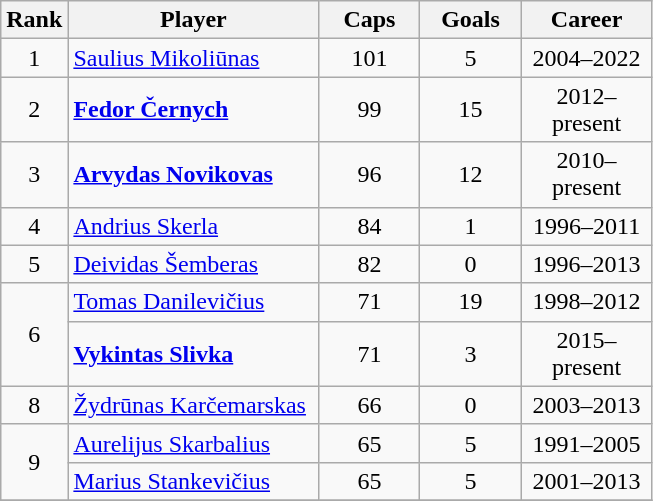<table class="wikitable sortable" style="text-align:center">
<tr>
<th width=30>Rank</th>
<th width=160>Player</th>
<th width=60>Caps</th>
<th width=60>Goals</th>
<th width=80>Career</th>
</tr>
<tr>
<td>1</td>
<td align="left"><a href='#'>Saulius Mikoliūnas</a></td>
<td>101</td>
<td>5</td>
<td>2004–2022</td>
</tr>
<tr>
<td>2</td>
<td align="left"><strong><a href='#'>Fedor Černych</a></strong></td>
<td>99</td>
<td>15</td>
<td>2012–present</td>
</tr>
<tr>
<td>3</td>
<td align="left"><strong><a href='#'>Arvydas Novikovas</a></strong></td>
<td>96</td>
<td>12</td>
<td>2010–present</td>
</tr>
<tr>
<td>4</td>
<td align="left"><a href='#'>Andrius Skerla</a></td>
<td>84</td>
<td>1</td>
<td>1996–2011</td>
</tr>
<tr>
<td>5</td>
<td align="left"><a href='#'>Deividas Šemberas</a></td>
<td>82</td>
<td>0</td>
<td>1996–2013</td>
</tr>
<tr>
<td rowspan=2>6</td>
<td align="left"><a href='#'>Tomas Danilevičius</a></td>
<td>71</td>
<td>19</td>
<td>1998–2012</td>
</tr>
<tr>
<td align="left"><strong><a href='#'>Vykintas Slivka</a></strong></td>
<td>71</td>
<td>3</td>
<td>2015–present</td>
</tr>
<tr>
<td>8</td>
<td align="left"><a href='#'>Žydrūnas Karčemarskas</a></td>
<td>66</td>
<td>0</td>
<td>2003–2013</td>
</tr>
<tr>
<td rowspan=2>9</td>
<td align="left"><a href='#'>Aurelijus Skarbalius</a></td>
<td>65</td>
<td>5</td>
<td>1991–2005</td>
</tr>
<tr>
<td align="left"><a href='#'>Marius Stankevičius</a></td>
<td>65</td>
<td>5</td>
<td>2001–2013</td>
</tr>
<tr>
</tr>
</table>
